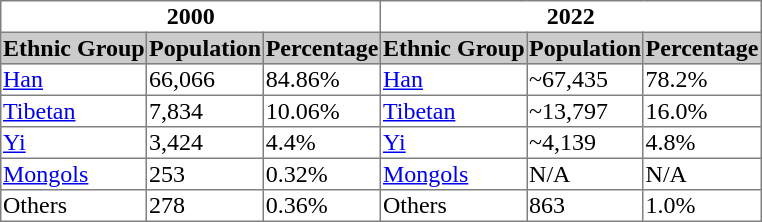<table border="1" style="border-collapse: collapse;">
<tr>
<th colspan="3">2000</th>
<th colspan="3">2022</th>
</tr>
<tr bgcolor="cccccc">
<th>Ethnic Group</th>
<th>Population</th>
<th>Percentage</th>
<th>Ethnic Group</th>
<th>Population</th>
<th>Percentage</th>
</tr>
<tr>
<td><a href='#'>Han</a></td>
<td>66,066</td>
<td>84.86%</td>
<td><a href='#'>Han</a></td>
<td>~67,435</td>
<td>78.2%</td>
</tr>
<tr>
<td><a href='#'>Tibetan</a></td>
<td>7,834</td>
<td>10.06%</td>
<td><a href='#'>Tibetan</a></td>
<td>~13,797</td>
<td>16.0%</td>
</tr>
<tr>
<td><a href='#'>Yi</a></td>
<td>3,424</td>
<td>4.4%</td>
<td><a href='#'>Yi</a></td>
<td>~4,139</td>
<td>4.8%</td>
</tr>
<tr>
<td><a href='#'>Mongols</a></td>
<td>253</td>
<td>0.32%</td>
<td><a href='#'>Mongols</a></td>
<td>N/A</td>
<td>N/A</td>
</tr>
<tr>
<td>Others</td>
<td>278</td>
<td>0.36%</td>
<td>Others</td>
<td>863</td>
<td>1.0%</td>
</tr>
</table>
